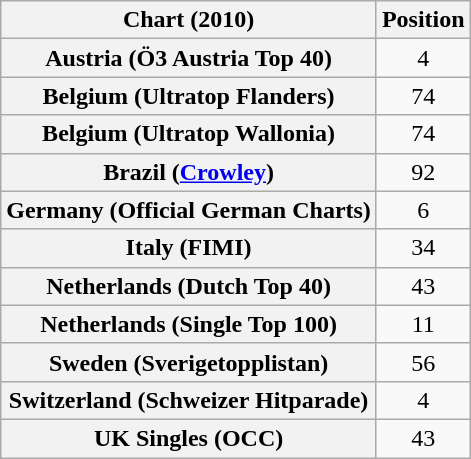<table class="wikitable sortable plainrowheaders">
<tr>
<th>Chart (2010)</th>
<th>Position</th>
</tr>
<tr>
<th scope="row">Austria (Ö3 Austria Top 40)</th>
<td style="text-align:center;">4</td>
</tr>
<tr>
<th scope="row">Belgium (Ultratop Flanders)</th>
<td style="text-align:center;">74</td>
</tr>
<tr>
<th scope="row">Belgium (Ultratop Wallonia)</th>
<td style="text-align:center;">74</td>
</tr>
<tr>
<th scope="row">Brazil (<a href='#'>Crowley</a>)</th>
<td style="text-align:center;">92</td>
</tr>
<tr>
<th scope="row">Germany (Official German Charts)</th>
<td style="text-align:center;">6</td>
</tr>
<tr>
<th scope="row">Italy (FIMI)</th>
<td style="text-align:center;">34</td>
</tr>
<tr>
<th scope="row">Netherlands (Dutch Top 40)</th>
<td style="text-align:center;">43</td>
</tr>
<tr>
<th scope="row">Netherlands (Single Top 100)</th>
<td style="text-align:center;">11</td>
</tr>
<tr>
<th scope="row">Sweden (Sverigetopplistan)</th>
<td style="text-align:center;">56</td>
</tr>
<tr>
<th scope="row">Switzerland (Schweizer Hitparade)</th>
<td style="text-align:center;">4</td>
</tr>
<tr>
<th scope="row">UK Singles (OCC)</th>
<td style="text-align:center;">43</td>
</tr>
</table>
